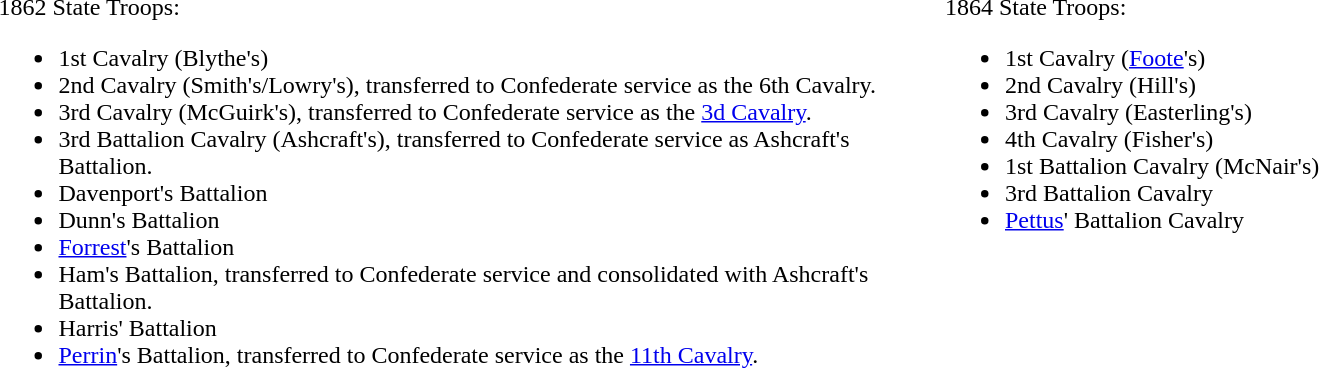<table width=100% |>
<tr>
<td width=50%><br>1862 State Troops:<ul><li>1st Cavalry (Blythe's)</li><li>2nd Cavalry (Smith's/Lowry's), transferred to Confederate service as the 6th Cavalry.</li><li>3rd Cavalry (McGuirk's), transferred to Confederate service as the <a href='#'>3d Cavalry</a>.</li><li>3rd Battalion Cavalry (Ashcraft's), transferred to Confederate service as Ashcraft's Battalion.</li><li>Davenport's Battalion</li><li>Dunn's Battalion</li><li><a href='#'>Forrest</a>'s Battalion</li><li>Ham's Battalion, transferred to Confederate service and consolidated with Ashcraft's Battalion.</li><li>Harris' Battalion</li><li><a href='#'>Perrin</a>'s Battalion, transferred to Confederate service as the <a href='#'>11th Cavalry</a>.</li></ul></td>
<td width=50% valign="top"><br>1864 State Troops:<ul><li>1st Cavalry (<a href='#'>Foote</a>'s)</li><li>2nd Cavalry (Hill's)</li><li>3rd Cavalry (Easterling's)</li><li>4th Cavalry (Fisher's)</li><li>1st Battalion Cavalry (McNair's)</li><li>3rd Battalion Cavalry</li><li><a href='#'>Pettus</a>' Battalion Cavalry</li></ul></td>
</tr>
</table>
